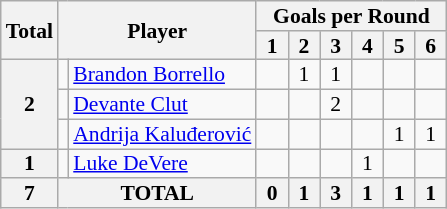<table class="wikitable" style="text-align:center; line-height: 90%; font-size:90%;">
<tr>
<th rowspan=2>Total</th>
<th rowspan=2 colspan=2>Player</th>
<th colspan=6>Goals per Round</th>
</tr>
<tr>
<th> 1 </th>
<th> 2 </th>
<th> 3 </th>
<th> 4 </th>
<th> 5 </th>
<th> 6 </th>
</tr>
<tr>
<th rowspan=3>2</th>
<td></td>
<td style="text-align:left;"><a href='#'>Brandon Borrello</a></td>
<td></td>
<td>1</td>
<td>1</td>
<td></td>
<td></td>
<td></td>
</tr>
<tr>
<td></td>
<td style="text-align:left;"><a href='#'>Devante Clut</a></td>
<td></td>
<td></td>
<td>2</td>
<td></td>
<td></td>
<td></td>
</tr>
<tr>
<td></td>
<td style="text-align:left;"><a href='#'>Andrija Kaluđerović</a></td>
<td></td>
<td></td>
<td></td>
<td></td>
<td>1</td>
<td>1</td>
</tr>
<tr>
<th rowspan=1>1</th>
<td></td>
<td style="text-align:left;"><a href='#'>Luke DeVere</a></td>
<td></td>
<td></td>
<td></td>
<td>1</td>
<td></td>
<td></td>
</tr>
<tr>
<th rowspan=1>7</th>
<th colspan=2>TOTAL</th>
<th style="text-align:center;">0</th>
<th>1</th>
<th>3</th>
<th>1</th>
<th>1</th>
<th>1</th>
</tr>
</table>
